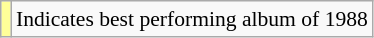<table class="wikitable" style="font-size:90%;">
<tr>
<td style="background-color:#FFFF99"></td>
<td>Indicates best performing album of 1988</td>
</tr>
</table>
